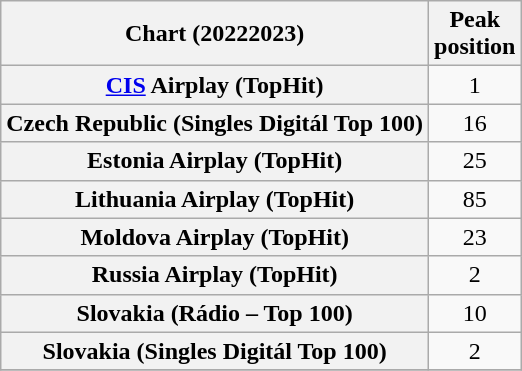<table class="wikitable sortable plainrowheaders" style="text-align:center">
<tr>
<th scope="col">Chart (20222023)</th>
<th scope="col">Peak<br>position</th>
</tr>
<tr>
<th scope="row"><a href='#'>CIS</a> Airplay (TopHit)</th>
<td>1</td>
</tr>
<tr>
<th scope="row">Czech Republic (Singles Digitál Top 100)</th>
<td>16</td>
</tr>
<tr>
<th scope="row">Estonia Airplay (TopHit)</th>
<td>25</td>
</tr>
<tr>
<th scope="row">Lithuania Airplay (TopHit)</th>
<td>85</td>
</tr>
<tr>
<th scope="row">Moldova Airplay (TopHit)</th>
<td>23</td>
</tr>
<tr>
<th scope="row">Russia Airplay (TopHit)</th>
<td>2</td>
</tr>
<tr>
<th scope="row">Slovakia (Rádio – Top 100)</th>
<td>10</td>
</tr>
<tr>
<th scope="row">Slovakia (Singles Digitál Top 100)</th>
<td>2</td>
</tr>
<tr>
</tr>
</table>
